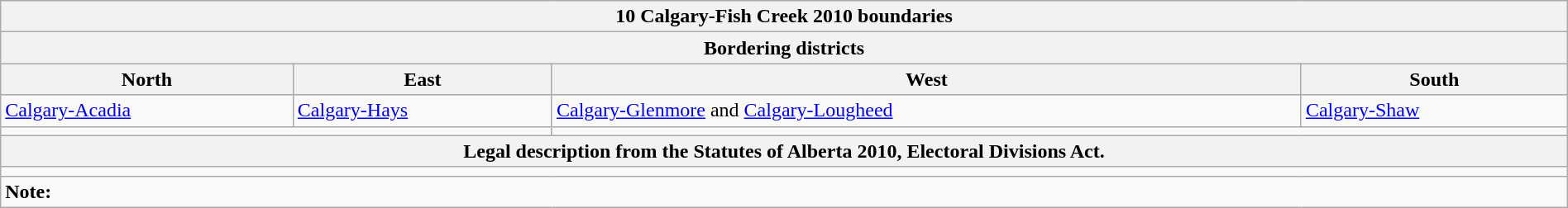<table class="wikitable collapsible collapsed" style="width:100%;">
<tr>
<th colspan=4>10 Calgary-Fish Creek 2010 boundaries</th>
</tr>
<tr>
<th colspan=4>Bordering districts</th>
</tr>
<tr>
<th>North</th>
<th>East</th>
<th>West</th>
<th>South</th>
</tr>
<tr>
<td><a href='#'>Calgary-Acadia</a></td>
<td><a href='#'>Calgary-Hays</a></td>
<td><a href='#'>Calgary-Glenmore</a> and <a href='#'>Calgary-Lougheed</a></td>
<td><a href='#'>Calgary-Shaw</a></td>
</tr>
<tr>
<td colspan=2 align=center></td>
<td colspan=2 align=center></td>
</tr>
<tr>
<th colspan=4>Legal description from the Statutes of Alberta 2010, Electoral Divisions Act.</th>
</tr>
<tr>
<td colspan=4></td>
</tr>
<tr>
<td colspan=4><strong>Note:</strong></td>
</tr>
</table>
